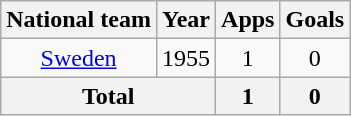<table class="wikitable" style="text-align:center">
<tr>
<th>National team</th>
<th>Year</th>
<th>Apps</th>
<th>Goals</th>
</tr>
<tr>
<td><a href='#'>Sweden</a></td>
<td>1955</td>
<td>1</td>
<td>0</td>
</tr>
<tr>
<th colspan="2">Total</th>
<th>1</th>
<th>0</th>
</tr>
</table>
